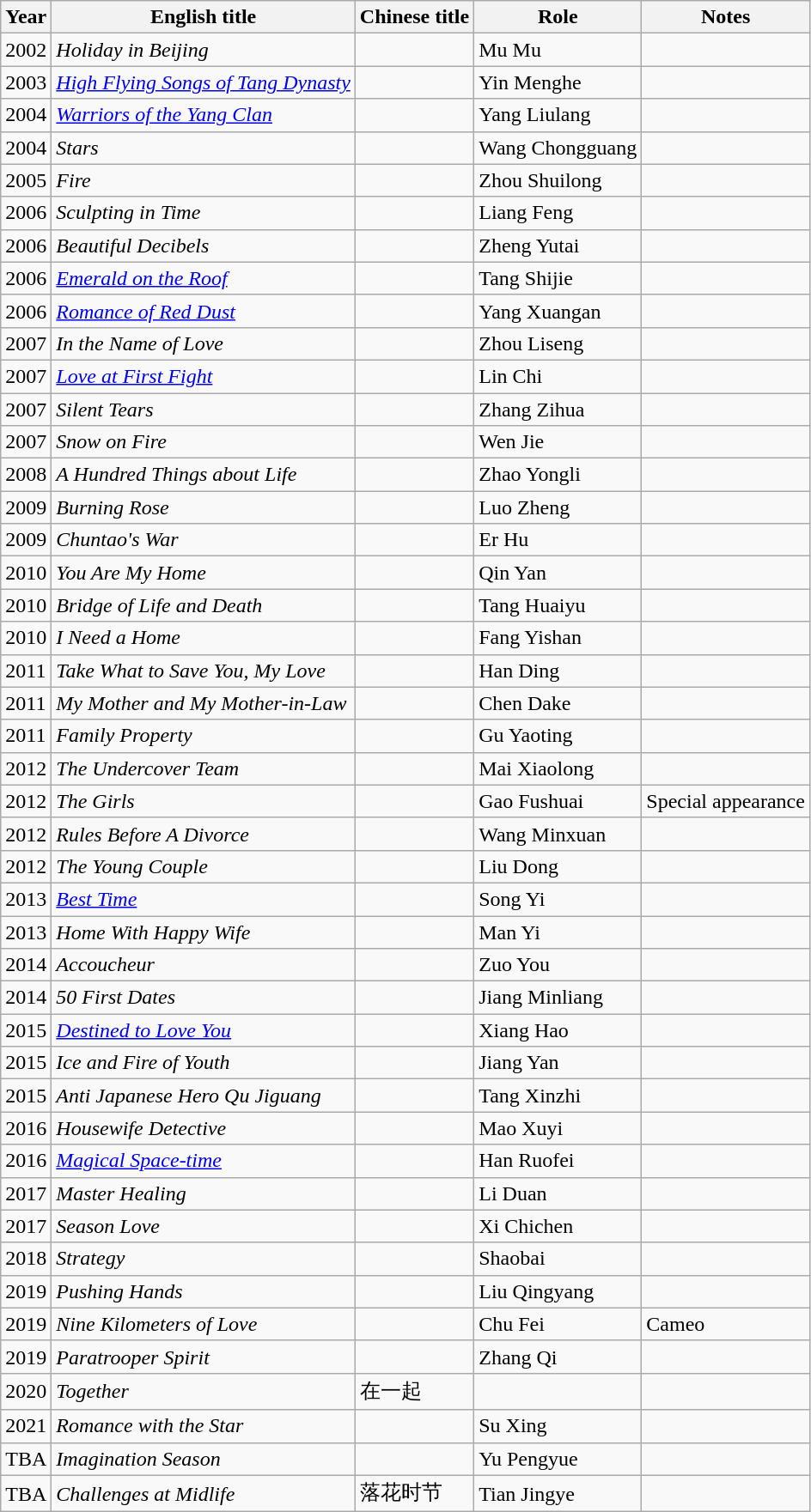<table class="wikitable sortable">
<tr>
<th>Year</th>
<th>English title</th>
<th>Chinese title</th>
<th>Role</th>
<th class="unsortable">Notes</th>
</tr>
<tr>
<td>2002</td>
<td><em>Holiday in Beijing</em></td>
<td></td>
<td>Mu Mu</td>
<td></td>
</tr>
<tr>
<td>2003</td>
<td><em><a href='#'>High Flying Songs of Tang Dynasty</a></em></td>
<td></td>
<td>Yin Menghe</td>
<td></td>
</tr>
<tr>
<td>2004</td>
<td><em><a href='#'>Warriors of the Yang Clan</a></em></td>
<td></td>
<td>Yang Liulang</td>
<td></td>
</tr>
<tr>
<td>2004</td>
<td><em>Stars</em></td>
<td></td>
<td>Wang Chongguang</td>
<td></td>
</tr>
<tr>
<td>2005</td>
<td><em>Fire</em></td>
<td></td>
<td>Zhou Shuilong</td>
<td></td>
</tr>
<tr>
<td>2006</td>
<td><em>Sculpting in Time</em></td>
<td></td>
<td>Liang Feng</td>
<td></td>
</tr>
<tr>
<td>2006</td>
<td><em>Beautiful Decibels</em></td>
<td></td>
<td>Zheng Yutai</td>
<td></td>
</tr>
<tr>
<td>2006</td>
<td><em><a href='#'>Emerald on the Roof</a></em></td>
<td></td>
<td>Tang Shijie</td>
<td></td>
</tr>
<tr>
<td>2006</td>
<td><em><a href='#'>Romance of Red Dust</a></em></td>
<td></td>
<td>Yang Xuangan</td>
<td></td>
</tr>
<tr>
<td>2007</td>
<td><em>In the Name of Love</em></td>
<td></td>
<td>Zhou Liseng</td>
<td></td>
</tr>
<tr>
<td>2007</td>
<td><em><a href='#'>Love at First Fight</a></em></td>
<td></td>
<td>Lin Chi</td>
<td></td>
</tr>
<tr>
<td>2007</td>
<td><em>Silent Tears</em></td>
<td></td>
<td>Zhang Zihua</td>
<td></td>
</tr>
<tr>
<td>2007</td>
<td><em>Snow on Fire</em></td>
<td></td>
<td>Wen Jie</td>
<td></td>
</tr>
<tr>
<td>2008</td>
<td><em>A Hundred Things about Life</em></td>
<td></td>
<td>Zhao Yongli</td>
<td></td>
</tr>
<tr>
<td>2009</td>
<td><em>Burning Rose</em></td>
<td></td>
<td>Luo Zheng</td>
<td></td>
</tr>
<tr>
<td>2009</td>
<td><em>Chuntao's War</em></td>
<td></td>
<td>Er Hu</td>
<td></td>
</tr>
<tr>
<td>2010</td>
<td><em>You Are My Home</em></td>
<td></td>
<td>Qin Yan</td>
<td></td>
</tr>
<tr>
<td>2010</td>
<td><em>Bridge of Life and Death</em></td>
<td></td>
<td>Tang Huaiyu</td>
<td></td>
</tr>
<tr>
<td>2010</td>
<td><em>I Need a Home</em></td>
<td></td>
<td>Fang Yishan</td>
<td></td>
</tr>
<tr>
<td>2011</td>
<td><em>Take What to Save You, My Love</em></td>
<td></td>
<td>Han Ding</td>
<td></td>
</tr>
<tr>
<td>2011</td>
<td><em>My Mother and My Mother-in-Law</em></td>
<td></td>
<td>Chen Dake</td>
<td></td>
</tr>
<tr>
<td>2011</td>
<td><em>Family Property</em></td>
<td></td>
<td>Gu Yaoting</td>
<td></td>
</tr>
<tr>
<td>2012</td>
<td><em>The Undercover Team</em></td>
<td></td>
<td>Mai Xiaolong</td>
<td></td>
</tr>
<tr>
<td>2012</td>
<td><em>The Girls</em></td>
<td></td>
<td>Gao Fushuai</td>
<td>Special appearance</td>
</tr>
<tr>
<td>2012</td>
<td><em>Rules Before A Divorce</em></td>
<td></td>
<td>Wang Minxuan</td>
<td></td>
</tr>
<tr>
<td>2012</td>
<td><em>The Young Couple</em></td>
<td></td>
<td>Liu Dong</td>
<td></td>
</tr>
<tr>
<td>2013</td>
<td><em><a href='#'>Best Time</a></em></td>
<td></td>
<td>Song Yi</td>
<td></td>
</tr>
<tr>
<td>2013</td>
<td><em>Home With Happy Wife</em></td>
<td></td>
<td>Man Yi</td>
<td></td>
</tr>
<tr>
<td>2014</td>
<td><em>Accoucheur</em></td>
<td></td>
<td>Zuo You</td>
<td></td>
</tr>
<tr>
<td>2014</td>
<td><em>50 First Dates</em></td>
<td></td>
<td>Jiang Minliang</td>
<td></td>
</tr>
<tr>
<td>2015</td>
<td><em><a href='#'>Destined to Love You</a></em></td>
<td></td>
<td>Xiang Hao</td>
<td></td>
</tr>
<tr>
<td>2015</td>
<td><em>Ice and Fire of Youth</em></td>
<td></td>
<td>Jiang Yan</td>
<td></td>
</tr>
<tr>
<td>2015</td>
<td><em>Anti Japanese Hero Qu Jiguang</em></td>
<td></td>
<td>Tang Xinzhi</td>
<td></td>
</tr>
<tr>
<td>2016</td>
<td><em>Housewife Detective</em></td>
<td></td>
<td>Mao Xuyi</td>
<td></td>
</tr>
<tr>
<td>2016</td>
<td><em><a href='#'>Magical Space-time</a></em></td>
<td></td>
<td>Han Ruofei</td>
<td></td>
</tr>
<tr>
<td>2017</td>
<td><em>Master Healing</em></td>
<td></td>
<td>Li Duan</td>
<td></td>
</tr>
<tr>
<td>2017</td>
<td><em>Season Love</em></td>
<td></td>
<td>Xi Chichen</td>
<td></td>
</tr>
<tr>
<td>2018</td>
<td><em>Strategy</em></td>
<td></td>
<td>Shaobai</td>
<td></td>
</tr>
<tr>
<td>2019</td>
<td><em>Pushing Hands</em></td>
<td></td>
<td>Liu Qingyang</td>
<td></td>
</tr>
<tr>
<td>2019</td>
<td><em>Nine Kilometers of Love</em></td>
<td></td>
<td>Chu Fei</td>
<td>Cameo</td>
</tr>
<tr>
<td>2019</td>
<td><em>Paratrooper Spirit</em></td>
<td></td>
<td>Zhang Qi</td>
<td></td>
</tr>
<tr>
<td>2020</td>
<td><em>Together</em></td>
<td>在一起</td>
<td></td>
<td></td>
</tr>
<tr>
<td>2021</td>
<td><em>Romance with the Star</em></td>
<td></td>
<td>Su Xing</td>
<td></td>
</tr>
<tr>
<td>TBA</td>
<td><em>Imagination Season</em></td>
<td></td>
<td>Yu Pengyue</td>
<td></td>
</tr>
<tr>
<td>TBA</td>
<td><em>Challenges at Midlife</em></td>
<td>落花时节</td>
<td>Tian Jingye</td>
<td></td>
</tr>
</table>
